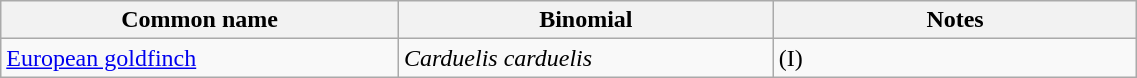<table style="width:60%;" class="wikitable">
<tr>
<th width=35%>Common name</th>
<th width=33%>Binomial</th>
<th width=32%>Notes</th>
</tr>
<tr>
<td><a href='#'>European goldfinch</a></td>
<td><em>Carduelis carduelis</em></td>
<td>(I)</td>
</tr>
</table>
